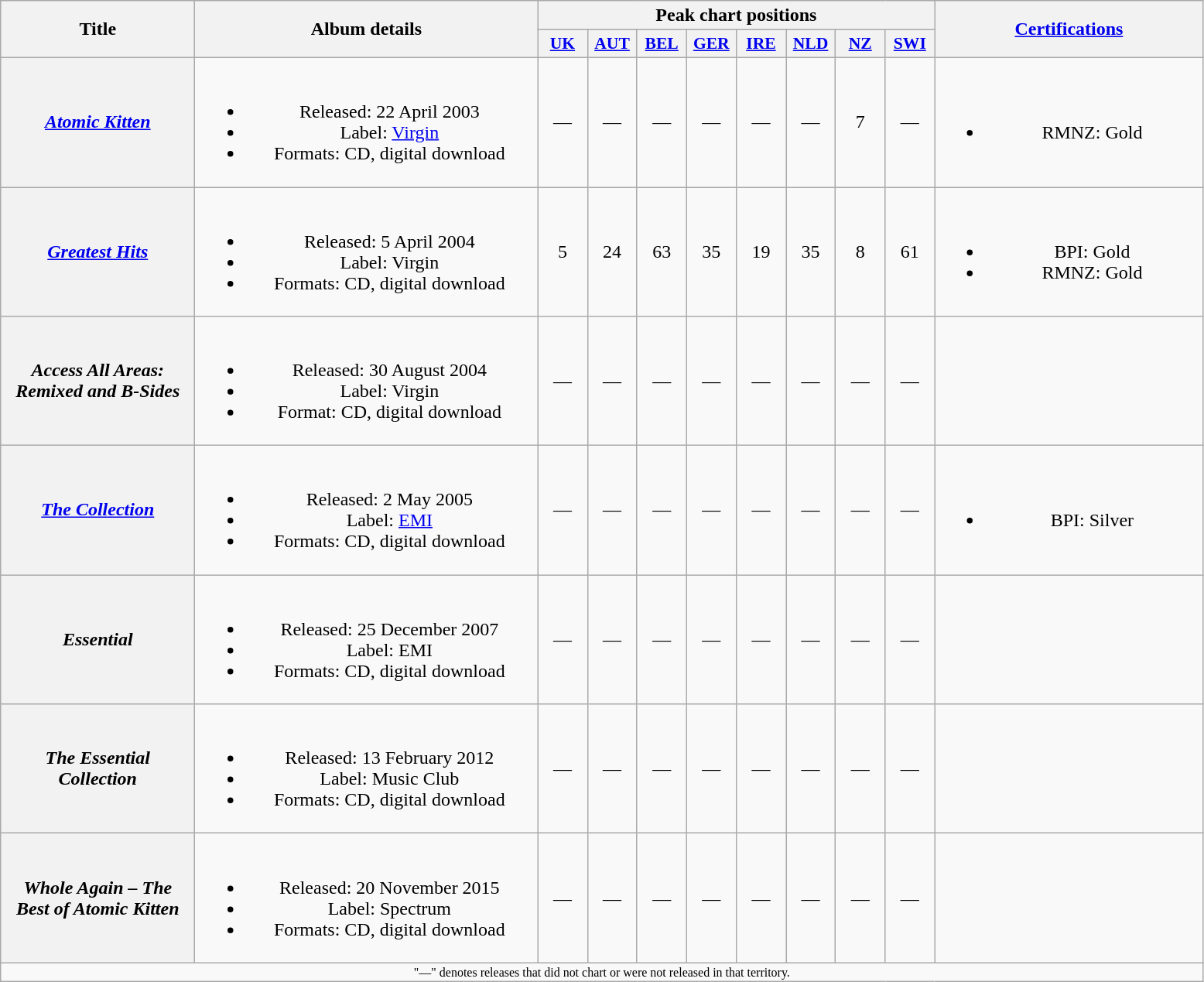<table class="wikitable plainrowheaders" style="text-align:center;" border="1">
<tr>
<th scope="col" rowspan="2" style="width:10em;">Title</th>
<th scope="col" rowspan="2" style="width:18em;">Album details</th>
<th scope="col" colspan="8">Peak chart positions</th>
<th scope="col" rowspan="2" style="width:14em;"><a href='#'>Certifications</a></th>
</tr>
<tr>
<th scope="col" style="width:2.5em;font-size:90%;"><a href='#'>UK</a><br></th>
<th scope="col" style="width:2.5em;font-size:90%;"><a href='#'>AUT</a><br></th>
<th scope="col" style="width:2.5em;font-size:90%;"><a href='#'>BEL</a><br></th>
<th scope="col" style="width:2.5em;font-size:90%;"><a href='#'>GER</a><br></th>
<th scope="col" style="width:2.5em;font-size:90%;"><a href='#'>IRE</a><br></th>
<th scope="col" style="width:2.5em;font-size:90%;"><a href='#'>NLD</a><br></th>
<th scope="col" style="width:2.5em;font-size:90%;"><a href='#'>NZ</a><br></th>
<th scope="col" style="width:2.5em;font-size:90%;"><a href='#'>SWI</a><br></th>
</tr>
<tr>
<th scope="row"><em><a href='#'>Atomic Kitten</a></em></th>
<td><br><ul><li>Released: 22 April 2003</li><li>Label: <a href='#'>Virgin</a></li><li>Formats: CD, digital download</li></ul></td>
<td>—</td>
<td>—</td>
<td>—</td>
<td>—</td>
<td>—</td>
<td>—</td>
<td>7</td>
<td>—</td>
<td><br><ul><li>RMNZ: Gold</li></ul></td>
</tr>
<tr>
<th scope="row"><em><a href='#'>Greatest Hits</a></em></th>
<td><br><ul><li>Released: 5 April 2004</li><li>Label: Virgin</li><li>Formats: CD, digital download</li></ul></td>
<td>5</td>
<td>24</td>
<td>63</td>
<td>35</td>
<td>19</td>
<td>35</td>
<td>8</td>
<td>61</td>
<td><br><ul><li>BPI: Gold</li><li>RMNZ: Gold</li></ul></td>
</tr>
<tr>
<th scope="row"><em>Access All Areas: Remixed and B-Sides</em></th>
<td><br><ul><li>Released: 30 August 2004</li><li>Label: Virgin</li><li>Format: CD, digital download</li></ul></td>
<td>—</td>
<td>—</td>
<td>—</td>
<td>—</td>
<td>—</td>
<td>—</td>
<td>—</td>
<td>—</td>
<td></td>
</tr>
<tr>
<th scope="row"><em><a href='#'>The Collection</a></em></th>
<td><br><ul><li>Released: 2 May 2005</li><li>Label: <a href='#'>EMI</a></li><li>Formats: CD, digital download</li></ul></td>
<td>—</td>
<td>—</td>
<td>—</td>
<td>—</td>
<td>—</td>
<td>—</td>
<td>—</td>
<td>—</td>
<td><br><ul><li>BPI: Silver</li></ul></td>
</tr>
<tr>
<th scope="row"><em>Essential</em></th>
<td><br><ul><li>Released: 25 December 2007</li><li>Label: EMI</li><li>Formats: CD, digital download</li></ul></td>
<td>—</td>
<td>—</td>
<td>—</td>
<td>—</td>
<td>—</td>
<td>—</td>
<td>—</td>
<td>—</td>
<td></td>
</tr>
<tr>
<th scope="row"><em>The Essential Collection</em></th>
<td><br><ul><li>Released: 13 February 2012</li><li>Label: Music Club</li><li>Formats: CD, digital download</li></ul></td>
<td>—</td>
<td>—</td>
<td>—</td>
<td>—</td>
<td>—</td>
<td>—</td>
<td>—</td>
<td>—</td>
<td></td>
</tr>
<tr>
<th scope="row"><em>Whole Again – The Best of Atomic Kitten</em></th>
<td><br><ul><li>Released: 20 November 2015</li><li>Label: Spectrum</li><li>Formats: CD, digital download</li></ul></td>
<td>—</td>
<td>—</td>
<td>—</td>
<td>—</td>
<td>—</td>
<td>—</td>
<td>—</td>
<td>—</td>
<td></td>
</tr>
<tr>
<td align="center" colspan="15" style="font-size:8pt">"—" denotes releases that did not chart or were not released in that territory.</td>
</tr>
</table>
